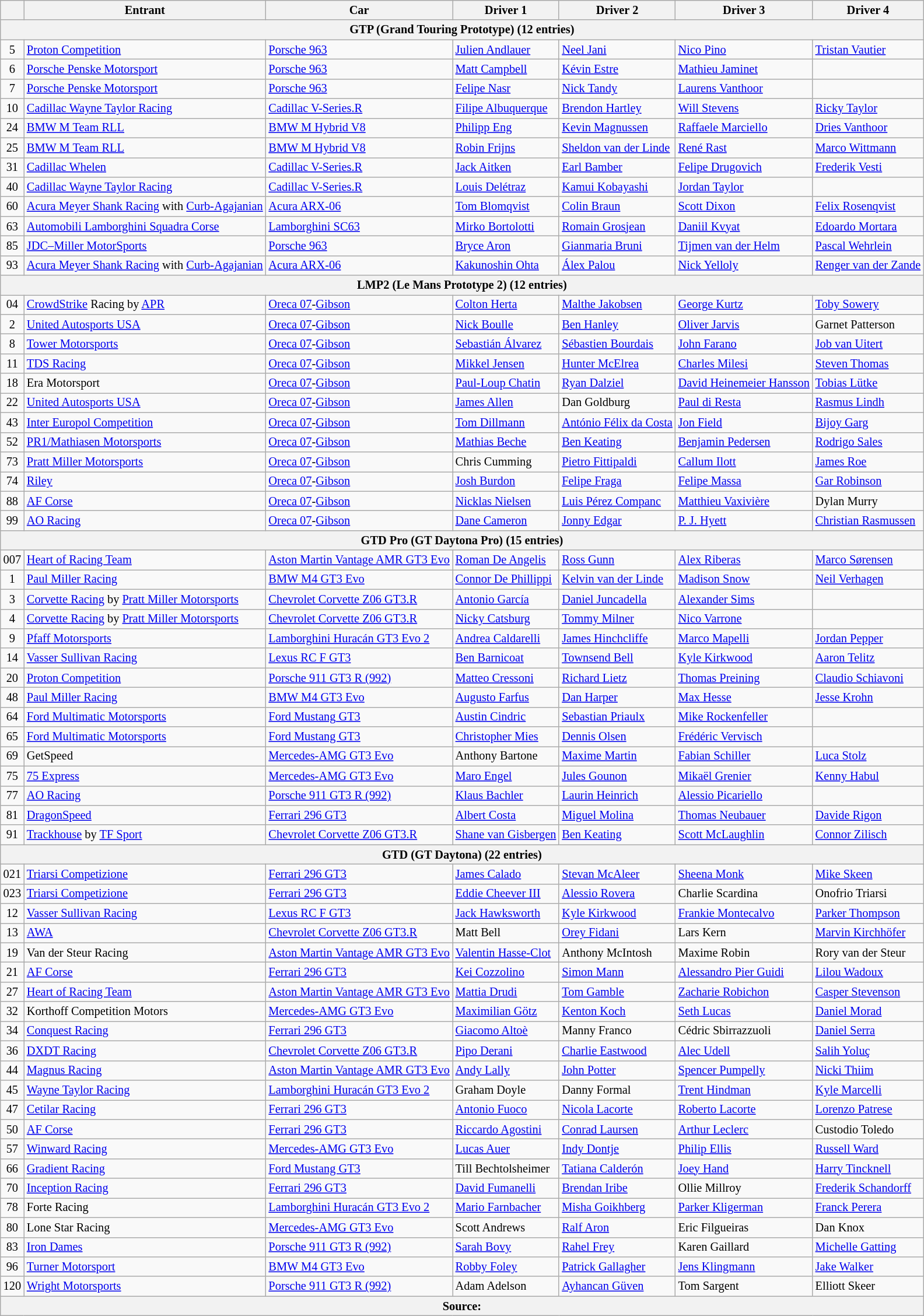<table class="wikitable" style="font-size: 85%">
<tr>
<th></th>
<th>Entrant</th>
<th>Car</th>
<th>Driver 1</th>
<th>Driver 2</th>
<th>Driver 3</th>
<th>Driver 4</th>
</tr>
<tr>
<th colspan="7">GTP (Grand Touring Prototype) (12 entries)</th>
</tr>
<tr>
<td align="center">5</td>
<td> <a href='#'>Proton Competition</a></td>
<td><a href='#'>Porsche 963</a></td>
<td> <a href='#'>Julien Andlauer</a></td>
<td> <a href='#'>Neel Jani</a></td>
<td> <a href='#'>Nico Pino</a></td>
<td> <a href='#'>Tristan Vautier</a></td>
</tr>
<tr>
<td align="center">6</td>
<td> <a href='#'>Porsche Penske Motorsport</a></td>
<td><a href='#'>Porsche 963</a></td>
<td> <a href='#'>Matt Campbell</a></td>
<td> <a href='#'>Kévin Estre</a></td>
<td> <a href='#'>Mathieu Jaminet</a></td>
<td></td>
</tr>
<tr>
<td align="center">7</td>
<td> <a href='#'>Porsche Penske Motorsport</a></td>
<td><a href='#'>Porsche 963</a></td>
<td> <a href='#'>Felipe Nasr</a></td>
<td> <a href='#'>Nick Tandy</a></td>
<td> <a href='#'>Laurens Vanthoor</a></td>
<td></td>
</tr>
<tr>
<td align="center">10</td>
<td> <a href='#'>Cadillac Wayne Taylor Racing</a></td>
<td><a href='#'>Cadillac V-Series.R</a></td>
<td> <a href='#'>Filipe Albuquerque</a></td>
<td> <a href='#'>Brendon Hartley</a></td>
<td> <a href='#'>Will Stevens</a></td>
<td> <a href='#'>Ricky Taylor</a></td>
</tr>
<tr>
<td align="center">24</td>
<td> <a href='#'>BMW M Team RLL</a></td>
<td><a href='#'>BMW M Hybrid V8</a></td>
<td> <a href='#'>Philipp Eng</a></td>
<td> <a href='#'>Kevin Magnussen</a></td>
<td> <a href='#'>Raffaele Marciello</a></td>
<td> <a href='#'>Dries Vanthoor</a></td>
</tr>
<tr>
<td align="center">25</td>
<td> <a href='#'>BMW M Team RLL</a></td>
<td><a href='#'>BMW M Hybrid V8</a></td>
<td> <a href='#'>Robin Frijns</a></td>
<td> <a href='#'>Sheldon van der Linde</a></td>
<td> <a href='#'>René Rast</a></td>
<td> <a href='#'>Marco Wittmann</a></td>
</tr>
<tr>
<td align="center">31</td>
<td> <a href='#'>Cadillac Whelen</a></td>
<td><a href='#'>Cadillac V-Series.R</a></td>
<td> <a href='#'>Jack Aitken</a></td>
<td> <a href='#'>Earl Bamber</a></td>
<td> <a href='#'>Felipe Drugovich</a></td>
<td> <a href='#'>Frederik Vesti</a></td>
</tr>
<tr>
<td align="center">40</td>
<td> <a href='#'>Cadillac Wayne Taylor Racing</a></td>
<td><a href='#'>Cadillac V-Series.R</a></td>
<td> <a href='#'>Louis Delétraz</a></td>
<td> <a href='#'>Kamui Kobayashi</a></td>
<td> <a href='#'>Jordan Taylor</a></td>
<td></td>
</tr>
<tr>
<td align="center">60</td>
<td nowrap> <a href='#'>Acura Meyer Shank Racing</a> with <a href='#'>Curb-Agajanian</a></td>
<td><a href='#'>Acura ARX-06</a></td>
<td> <a href='#'>Tom Blomqvist</a></td>
<td> <a href='#'>Colin Braun</a></td>
<td> <a href='#'>Scott Dixon</a></td>
<td> <a href='#'>Felix Rosenqvist</a></td>
</tr>
<tr>
<td align="center">63</td>
<td> <a href='#'>Automobili Lamborghini Squadra Corse</a></td>
<td><a href='#'>Lamborghini SC63</a></td>
<td> <a href='#'>Mirko Bortolotti</a></td>
<td> <a href='#'>Romain Grosjean</a></td>
<td> <a href='#'>Daniil Kvyat</a></td>
<td> <a href='#'>Edoardo Mortara</a></td>
</tr>
<tr>
<td align="center">85</td>
<td> <a href='#'>JDC–Miller MotorSports</a></td>
<td><a href='#'>Porsche 963</a></td>
<td> <a href='#'>Bryce Aron</a></td>
<td> <a href='#'>Gianmaria Bruni</a></td>
<td> <a href='#'>Tijmen van der Helm</a></td>
<td> <a href='#'>Pascal Wehrlein</a></td>
</tr>
<tr>
<td align="center">93</td>
<td> <a href='#'>Acura Meyer Shank Racing</a> with <a href='#'>Curb-Agajanian</a></td>
<td><a href='#'>Acura ARX-06</a></td>
<td> <a href='#'>Kakunoshin Ohta</a></td>
<td> <a href='#'>Álex Palou</a></td>
<td> <a href='#'>Nick Yelloly</a></td>
<td nowrap> <a href='#'>Renger van der Zande</a></td>
</tr>
<tr>
<th colspan="7">LMP2 (Le Mans Prototype 2) (12 entries)</th>
</tr>
<tr>
<td align="center">04</td>
<td> <a href='#'>CrowdStrike</a> Racing by <a href='#'>APR</a></td>
<td><a href='#'>Oreca 07</a>-<a href='#'>Gibson</a></td>
<td> <a href='#'>Colton Herta</a></td>
<td> <a href='#'>Malthe Jakobsen</a></td>
<td> <a href='#'>George Kurtz</a></td>
<td> <a href='#'>Toby Sowery</a></td>
</tr>
<tr>
<td align="center">2</td>
<td> <a href='#'>United Autosports USA</a></td>
<td><a href='#'>Oreca 07</a>-<a href='#'>Gibson</a></td>
<td> <a href='#'>Nick Boulle</a></td>
<td> <a href='#'>Ben Hanley</a></td>
<td> <a href='#'>Oliver Jarvis</a></td>
<td> Garnet Patterson</td>
</tr>
<tr>
<td align="center">8</td>
<td> <a href='#'>Tower Motorsports</a></td>
<td><a href='#'>Oreca 07</a>-<a href='#'>Gibson</a></td>
<td> <a href='#'>Sebastián Álvarez</a></td>
<td> <a href='#'>Sébastien Bourdais</a></td>
<td> <a href='#'>John Farano</a></td>
<td> <a href='#'>Job van Uitert</a></td>
</tr>
<tr>
<td align="center">11</td>
<td> <a href='#'>TDS Racing</a></td>
<td><a href='#'>Oreca 07</a>-<a href='#'>Gibson</a></td>
<td> <a href='#'>Mikkel Jensen</a></td>
<td> <a href='#'>Hunter McElrea</a></td>
<td> <a href='#'>Charles Milesi</a></td>
<td> <a href='#'>Steven Thomas</a></td>
</tr>
<tr>
<td align="center">18</td>
<td> Era Motorsport</td>
<td><a href='#'>Oreca 07</a>-<a href='#'>Gibson</a></td>
<td> <a href='#'>Paul-Loup Chatin</a></td>
<td> <a href='#'>Ryan Dalziel</a></td>
<td nowrap> <a href='#'>David Heinemeier Hansson</a></td>
<td> <a href='#'>Tobias Lütke</a></td>
</tr>
<tr>
<td align="center">22</td>
<td> <a href='#'>United Autosports USA</a></td>
<td><a href='#'>Oreca 07</a>-<a href='#'>Gibson</a></td>
<td> <a href='#'>James Allen</a></td>
<td> Dan Goldburg</td>
<td> <a href='#'>Paul di Resta</a></td>
<td> <a href='#'>Rasmus Lindh</a></td>
</tr>
<tr>
<td align="center">43</td>
<td> <a href='#'>Inter Europol Competition</a></td>
<td><a href='#'>Oreca 07</a>-<a href='#'>Gibson</a></td>
<td> <a href='#'>Tom Dillmann</a></td>
<td nowrap> <a href='#'>António Félix da Costa</a></td>
<td> <a href='#'>Jon Field</a></td>
<td> <a href='#'>Bijoy Garg</a></td>
</tr>
<tr>
<td align="center">52</td>
<td> <a href='#'>PR1/Mathiasen Motorsports</a></td>
<td><a href='#'>Oreca 07</a>-<a href='#'>Gibson</a></td>
<td> <a href='#'>Mathias Beche</a></td>
<td> <a href='#'>Ben Keating</a></td>
<td> <a href='#'>Benjamin Pedersen</a></td>
<td> <a href='#'>Rodrigo Sales</a></td>
</tr>
<tr>
<td align="center">73</td>
<td> <a href='#'>Pratt Miller Motorsports</a></td>
<td><a href='#'>Oreca 07</a>-<a href='#'>Gibson</a></td>
<td> Chris Cumming</td>
<td> <a href='#'>Pietro Fittipaldi</a></td>
<td> <a href='#'>Callum Ilott</a></td>
<td> <a href='#'>James Roe</a></td>
</tr>
<tr>
<td align="center">74</td>
<td> <a href='#'>Riley</a></td>
<td><a href='#'>Oreca 07</a>-<a href='#'>Gibson</a></td>
<td> <a href='#'>Josh Burdon</a></td>
<td> <a href='#'>Felipe Fraga</a></td>
<td> <a href='#'>Felipe Massa</a></td>
<td> <a href='#'>Gar Robinson</a></td>
</tr>
<tr>
<td align="center">88</td>
<td> <a href='#'>AF Corse</a></td>
<td><a href='#'>Oreca 07</a>-<a href='#'>Gibson</a></td>
<td> <a href='#'>Nicklas Nielsen</a></td>
<td> <a href='#'>Luis Pérez Companc</a></td>
<td> <a href='#'>Matthieu Vaxivière</a></td>
<td> Dylan Murry</td>
</tr>
<tr>
<td align="center">99</td>
<td> <a href='#'>AO Racing</a></td>
<td><a href='#'>Oreca 07</a>-<a href='#'>Gibson</a></td>
<td> <a href='#'>Dane Cameron</a></td>
<td> <a href='#'>Jonny Edgar</a></td>
<td> <a href='#'>P. J. Hyett</a></td>
<td> <a href='#'>Christian Rasmussen</a></td>
</tr>
<tr>
<th colspan="7">GTD Pro (GT Daytona Pro) (15 entries)</th>
</tr>
<tr>
<td align="center">007</td>
<td> <a href='#'>Heart of Racing Team</a></td>
<td nowrap><a href='#'>Aston Martin Vantage AMR GT3 Evo</a></td>
<td> <a href='#'>Roman De Angelis</a></td>
<td> <a href='#'>Ross Gunn</a></td>
<td> <a href='#'>Alex Riberas</a></td>
<td> <a href='#'>Marco Sørensen</a></td>
</tr>
<tr>
<td align="center">1</td>
<td> <a href='#'>Paul Miller Racing</a></td>
<td><a href='#'>BMW M4 GT3 Evo</a></td>
<td> <a href='#'>Connor De Phillippi</a></td>
<td> <a href='#'>Kelvin van der Linde</a></td>
<td> <a href='#'>Madison Snow</a></td>
<td> <a href='#'>Neil Verhagen</a></td>
</tr>
<tr>
<td align="center">3</td>
<td> <a href='#'>Corvette Racing</a> by <a href='#'>Pratt Miller Motorsports</a></td>
<td><a href='#'>Chevrolet Corvette Z06 GT3.R</a></td>
<td> <a href='#'>Antonio García</a></td>
<td> <a href='#'>Daniel Juncadella</a></td>
<td> <a href='#'>Alexander Sims</a></td>
<td></td>
</tr>
<tr>
<td align="center">4</td>
<td> <a href='#'>Corvette Racing</a> by <a href='#'>Pratt Miller Motorsports</a></td>
<td><a href='#'>Chevrolet Corvette Z06 GT3.R</a></td>
<td> <a href='#'>Nicky Catsburg</a></td>
<td> <a href='#'>Tommy Milner</a></td>
<td> <a href='#'>Nico Varrone</a></td>
<td></td>
</tr>
<tr>
<td align="center">9</td>
<td> <a href='#'>Pfaff Motorsports</a></td>
<td><a href='#'>Lamborghini Huracán GT3 Evo 2</a></td>
<td> <a href='#'>Andrea Caldarelli</a></td>
<td> <a href='#'>James Hinchcliffe</a></td>
<td> <a href='#'>Marco Mapelli</a></td>
<td> <a href='#'>Jordan Pepper</a></td>
</tr>
<tr>
<td align="center">14</td>
<td> <a href='#'>Vasser Sullivan Racing</a></td>
<td><a href='#'>Lexus RC F GT3</a></td>
<td> <a href='#'>Ben Barnicoat</a></td>
<td> <a href='#'>Townsend Bell</a></td>
<td> <a href='#'>Kyle Kirkwood</a></td>
<td> <a href='#'>Aaron Telitz</a></td>
</tr>
<tr>
<td align="center">20</td>
<td> <a href='#'>Proton Competition</a></td>
<td><a href='#'>Porsche 911 GT3 R (992)</a></td>
<td> <a href='#'>Matteo Cressoni</a></td>
<td> <a href='#'>Richard Lietz</a></td>
<td> <a href='#'>Thomas Preining</a></td>
<td> <a href='#'>Claudio Schiavoni</a></td>
</tr>
<tr>
<td align="center">48</td>
<td> <a href='#'>Paul Miller Racing</a></td>
<td><a href='#'>BMW M4 GT3 Evo</a></td>
<td> <a href='#'>Augusto Farfus</a></td>
<td> <a href='#'>Dan Harper</a></td>
<td> <a href='#'>Max Hesse</a></td>
<td> <a href='#'>Jesse Krohn</a></td>
</tr>
<tr>
<td align="center">64</td>
<td> <a href='#'>Ford Multimatic Motorsports</a></td>
<td><a href='#'>Ford Mustang GT3</a></td>
<td> <a href='#'>Austin Cindric</a></td>
<td> <a href='#'>Sebastian Priaulx</a></td>
<td> <a href='#'>Mike Rockenfeller</a></td>
<td></td>
</tr>
<tr>
<td align="center">65</td>
<td> <a href='#'>Ford Multimatic Motorsports</a></td>
<td><a href='#'>Ford Mustang GT3</a></td>
<td> <a href='#'>Christopher Mies</a></td>
<td> <a href='#'>Dennis Olsen</a></td>
<td> <a href='#'>Frédéric Vervisch</a></td>
<td></td>
</tr>
<tr>
<td align="center">69</td>
<td> GetSpeed</td>
<td><a href='#'>Mercedes-AMG GT3 Evo</a></td>
<td> Anthony Bartone</td>
<td> <a href='#'>Maxime Martin</a></td>
<td> <a href='#'>Fabian Schiller</a></td>
<td> <a href='#'>Luca Stolz</a></td>
</tr>
<tr>
<td align="center">75</td>
<td> <a href='#'>75 Express</a></td>
<td><a href='#'>Mercedes-AMG GT3 Evo</a></td>
<td> <a href='#'>Maro Engel</a></td>
<td> <a href='#'>Jules Gounon</a></td>
<td> <a href='#'>Mikaël Grenier</a></td>
<td> <a href='#'>Kenny Habul</a></td>
</tr>
<tr>
<td align="center">77</td>
<td> <a href='#'>AO Racing</a></td>
<td><a href='#'>Porsche 911 GT3 R (992)</a></td>
<td> <a href='#'>Klaus Bachler</a></td>
<td> <a href='#'>Laurin Heinrich</a></td>
<td> <a href='#'>Alessio Picariello</a></td>
<td></td>
</tr>
<tr>
<td align="center">81</td>
<td> <a href='#'>DragonSpeed</a></td>
<td><a href='#'>Ferrari 296 GT3</a></td>
<td> <a href='#'>Albert Costa</a></td>
<td> <a href='#'>Miguel Molina</a></td>
<td> <a href='#'>Thomas Neubauer</a></td>
<td> <a href='#'>Davide Rigon</a></td>
</tr>
<tr>
<td align="center">91</td>
<td> <a href='#'>Trackhouse</a> by <a href='#'>TF Sport</a></td>
<td><a href='#'>Chevrolet Corvette Z06 GT3.R</a></td>
<td nowrap> <a href='#'>Shane van Gisbergen</a></td>
<td> <a href='#'>Ben Keating</a></td>
<td> <a href='#'>Scott McLaughlin</a></td>
<td> <a href='#'>Connor Zilisch</a></td>
</tr>
<tr>
<th colspan="7">GTD (GT Daytona) (22 entries)</th>
</tr>
<tr>
<td align="center">021</td>
<td> <a href='#'>Triarsi Competizione</a></td>
<td><a href='#'>Ferrari 296 GT3</a></td>
<td> <a href='#'>James Calado</a></td>
<td> <a href='#'>Stevan McAleer</a></td>
<td> <a href='#'>Sheena Monk</a></td>
<td> <a href='#'>Mike Skeen</a></td>
</tr>
<tr>
<td align="center">023</td>
<td> <a href='#'>Triarsi Competizione</a></td>
<td><a href='#'>Ferrari 296 GT3</a></td>
<td> <a href='#'>Eddie Cheever III</a></td>
<td> <a href='#'>Alessio Rovera</a></td>
<td> Charlie Scardina</td>
<td> Onofrio Triarsi</td>
</tr>
<tr>
<td align="center">12</td>
<td> <a href='#'>Vasser Sullivan Racing</a></td>
<td><a href='#'>Lexus RC F GT3</a></td>
<td> <a href='#'>Jack Hawksworth</a></td>
<td> <a href='#'>Kyle Kirkwood</a></td>
<td> <a href='#'>Frankie Montecalvo</a></td>
<td> <a href='#'>Parker Thompson</a></td>
</tr>
<tr>
<td align="center">13</td>
<td> <a href='#'>AWA</a></td>
<td><a href='#'>Chevrolet Corvette Z06 GT3.R</a></td>
<td> Matt Bell</td>
<td> <a href='#'>Orey Fidani</a></td>
<td> Lars Kern</td>
<td> <a href='#'>Marvin Kirchhöfer</a></td>
</tr>
<tr>
<td align="center">19</td>
<td> Van der Steur Racing</td>
<td><a href='#'>Aston Martin Vantage AMR GT3 Evo</a></td>
<td> <a href='#'>Valentin Hasse-Clot</a></td>
<td> Anthony McIntosh</td>
<td> Maxime Robin</td>
<td> Rory van der Steur</td>
</tr>
<tr>
<td align="center">21</td>
<td> <a href='#'>AF Corse</a></td>
<td><a href='#'>Ferrari 296 GT3</a></td>
<td> <a href='#'>Kei Cozzolino</a></td>
<td> <a href='#'>Simon Mann</a></td>
<td> <a href='#'>Alessandro Pier Guidi</a></td>
<td> <a href='#'>Lilou Wadoux</a></td>
</tr>
<tr>
<td align="center">27</td>
<td> <a href='#'>Heart of Racing Team</a></td>
<td><a href='#'>Aston Martin Vantage AMR GT3 Evo</a></td>
<td> <a href='#'>Mattia Drudi</a></td>
<td> <a href='#'>Tom Gamble</a></td>
<td> <a href='#'>Zacharie Robichon</a></td>
<td> <a href='#'>Casper Stevenson</a></td>
</tr>
<tr>
<td align="center">32</td>
<td> Korthoff Competition Motors</td>
<td><a href='#'>Mercedes-AMG GT3 Evo</a></td>
<td> <a href='#'>Maximilian Götz</a></td>
<td> <a href='#'>Kenton Koch</a></td>
<td> <a href='#'>Seth Lucas</a></td>
<td> <a href='#'>Daniel Morad</a></td>
</tr>
<tr>
<td align="center">34</td>
<td> <a href='#'>Conquest Racing</a></td>
<td><a href='#'>Ferrari 296 GT3</a></td>
<td> <a href='#'>Giacomo Altoè</a></td>
<td> Manny Franco</td>
<td> Cédric Sbirrazzuoli</td>
<td> <a href='#'>Daniel Serra</a></td>
</tr>
<tr>
<td align="center">36</td>
<td> <a href='#'>DXDT Racing</a></td>
<td><a href='#'>Chevrolet Corvette Z06 GT3.R</a></td>
<td> <a href='#'>Pipo Derani</a></td>
<td> <a href='#'>Charlie Eastwood</a></td>
<td> <a href='#'>Alec Udell</a></td>
<td> <a href='#'>Salih Yoluç</a></td>
</tr>
<tr>
<td align="center">44</td>
<td> <a href='#'>Magnus Racing</a></td>
<td><a href='#'>Aston Martin Vantage AMR GT3 Evo</a></td>
<td> <a href='#'>Andy Lally</a></td>
<td> <a href='#'>John Potter</a></td>
<td> <a href='#'>Spencer Pumpelly</a></td>
<td> <a href='#'>Nicki Thiim</a></td>
</tr>
<tr>
<td align="center">45</td>
<td> <a href='#'>Wayne Taylor Racing</a></td>
<td><a href='#'>Lamborghini Huracán GT3 Evo 2</a></td>
<td> Graham Doyle</td>
<td> Danny Formal</td>
<td> <a href='#'>Trent Hindman</a></td>
<td> <a href='#'>Kyle Marcelli</a></td>
</tr>
<tr>
<td align="center">47</td>
<td> <a href='#'>Cetilar Racing</a></td>
<td><a href='#'>Ferrari 296 GT3</a></td>
<td> <a href='#'>Antonio Fuoco</a></td>
<td> <a href='#'>Nicola Lacorte</a></td>
<td> <a href='#'>Roberto Lacorte</a></td>
<td> <a href='#'>Lorenzo Patrese</a></td>
</tr>
<tr>
<td align="center">50</td>
<td> <a href='#'>AF Corse</a></td>
<td><a href='#'>Ferrari 296 GT3</a></td>
<td> <a href='#'>Riccardo Agostini</a></td>
<td> <a href='#'>Conrad Laursen</a></td>
<td> <a href='#'>Arthur Leclerc</a></td>
<td> Custodio Toledo</td>
</tr>
<tr>
<td align="center">57</td>
<td> <a href='#'>Winward Racing</a></td>
<td><a href='#'>Mercedes-AMG GT3 Evo</a></td>
<td> <a href='#'>Lucas Auer</a></td>
<td> <a href='#'>Indy Dontje</a></td>
<td> <a href='#'>Philip Ellis</a></td>
<td> <a href='#'>Russell Ward</a></td>
</tr>
<tr>
<td align="center">66</td>
<td> <a href='#'>Gradient Racing</a></td>
<td><a href='#'>Ford Mustang GT3</a></td>
<td> Till Bechtolsheimer</td>
<td> <a href='#'>Tatiana Calderón</a></td>
<td> <a href='#'>Joey Hand</a></td>
<td> <a href='#'>Harry Tincknell</a></td>
</tr>
<tr>
<td align="center">70</td>
<td> <a href='#'>Inception Racing</a></td>
<td><a href='#'>Ferrari 296 GT3</a></td>
<td> <a href='#'>David Fumanelli</a></td>
<td> <a href='#'>Brendan Iribe</a></td>
<td> Ollie Millroy</td>
<td> <a href='#'>Frederik Schandorff</a></td>
</tr>
<tr>
<td align="center">78</td>
<td> Forte Racing</td>
<td><a href='#'>Lamborghini Huracán GT3 Evo 2</a></td>
<td> <a href='#'>Mario Farnbacher</a></td>
<td> <a href='#'>Misha Goikhberg</a></td>
<td> <a href='#'>Parker Kligerman</a></td>
<td> <a href='#'>Franck Perera</a></td>
</tr>
<tr>
<td align="center">80</td>
<td> Lone Star Racing</td>
<td><a href='#'>Mercedes-AMG GT3 Evo</a></td>
<td> Scott Andrews</td>
<td> <a href='#'>Ralf Aron</a></td>
<td> Eric Filgueiras</td>
<td> Dan Knox</td>
</tr>
<tr>
<td align="center">83</td>
<td> <a href='#'>Iron Dames</a></td>
<td><a href='#'>Porsche 911 GT3 R (992)</a></td>
<td> <a href='#'>Sarah Bovy</a></td>
<td> <a href='#'>Rahel Frey</a></td>
<td> Karen Gaillard</td>
<td> <a href='#'>Michelle Gatting</a></td>
</tr>
<tr>
<td align="center">96</td>
<td> <a href='#'>Turner Motorsport</a></td>
<td><a href='#'>BMW M4 GT3 Evo</a></td>
<td> <a href='#'>Robby Foley</a></td>
<td> <a href='#'>Patrick Gallagher</a></td>
<td> <a href='#'>Jens Klingmann</a></td>
<td> <a href='#'>Jake Walker</a></td>
</tr>
<tr>
<td align="center">120</td>
<td> <a href='#'>Wright Motorsports</a></td>
<td><a href='#'>Porsche 911 GT3 R (992)</a></td>
<td> Adam Adelson</td>
<td> <a href='#'>Ayhancan Güven</a></td>
<td> Tom Sargent</td>
<td> Elliott Skeer</td>
</tr>
<tr>
<th colspan="7">Source:</th>
</tr>
</table>
